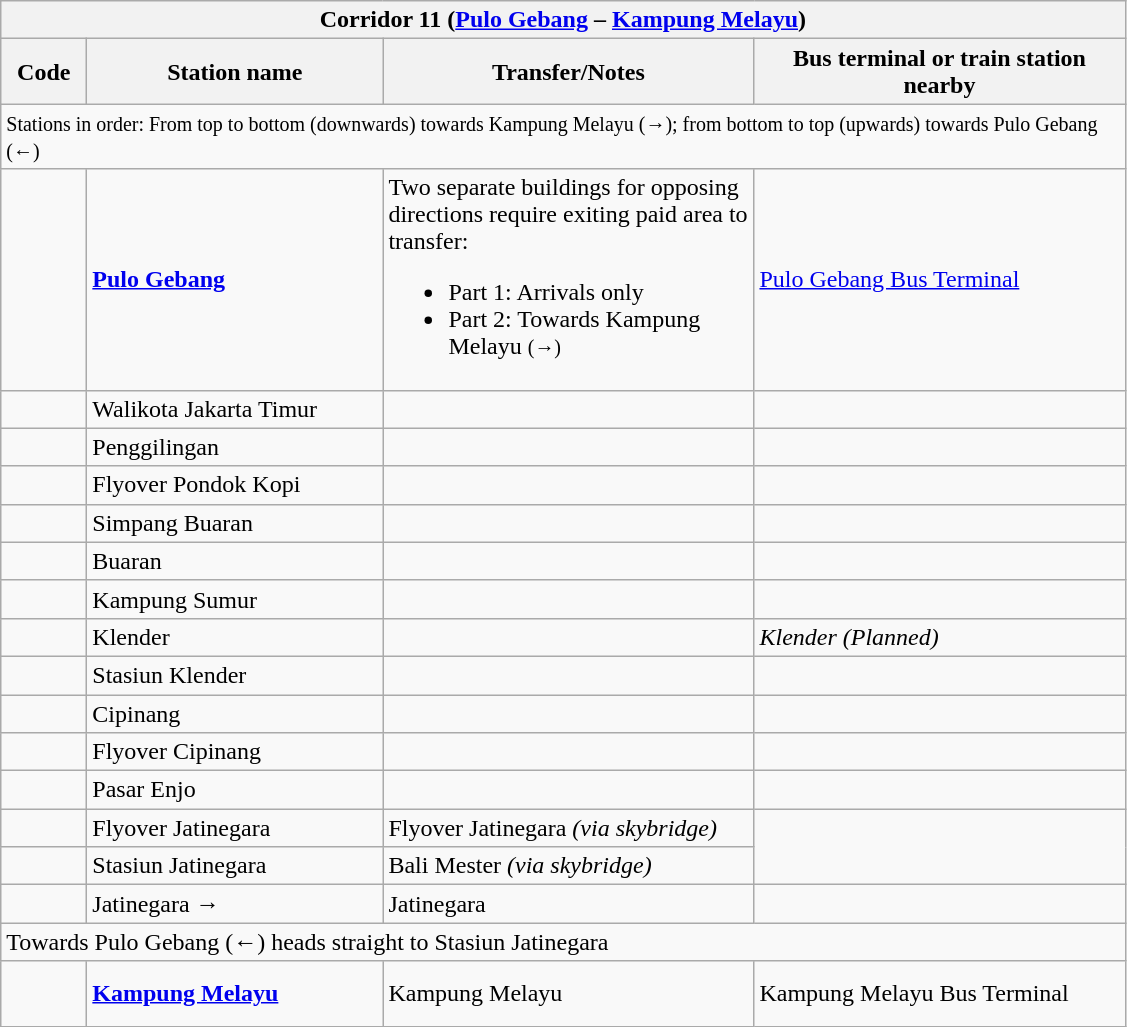<table class="wikitable" style="font-size:100%">
<tr>
<th colspan="4" align="left"> Corridor 11 (<a href='#'>Pulo Gebang</a> – <a href='#'>Kampung Melayu</a>)</th>
</tr>
<tr>
<th width="50">Code</th>
<th width="190">Station name</th>
<th width="240">Transfer/Notes</th>
<th width="240">Bus terminal or train station nearby</th>
</tr>
<tr>
<td colspan="4"><small>Stations in order: From top to bottom (downwards) towards Kampung Melayu (→); from bottom to top (upwards) towards Pulo Gebang (←)</small></td>
</tr>
<tr>
<td align="center"><strong></strong></td>
<td><strong><a href='#'>Pulo Gebang</a></strong></td>
<td>Two separate buildings for opposing directions require exiting paid area to transfer:<br><ul><li>Part 1: Arrivals only</li><li>Part 2: Towards Kampung Melayu <small>(→)</small></li></ul></td>
<td> <a href='#'>Pulo Gebang Bus Terminal</a></td>
</tr>
<tr>
<td align="center"><strong></strong></td>
<td>Walikota Jakarta Timur</td>
<td></td>
<td></td>
</tr>
<tr>
<td align="center"><strong></strong></td>
<td>Penggilingan</td>
<td></td>
<td></td>
</tr>
<tr>
<td align="center"><strong></strong></td>
<td>Flyover Pondok Kopi</td>
<td></td>
<td></td>
</tr>
<tr>
<td align="center"><strong></strong></td>
<td>Simpang Buaran</td>
<td></td>
<td> </td>
</tr>
<tr>
<td align="center"><strong></strong></td>
<td>Buaran</td>
<td></td>
<td></td>
</tr>
<tr>
<td align="center"><strong></strong></td>
<td>Kampung Sumur</td>
<td></td>
<td></td>
</tr>
<tr>
<td align="center"><strong></strong></td>
<td>Klender</td>
<td></td>
<td> <em>Klender (Planned)</em></td>
</tr>
<tr>
<td align="center"><strong></strong></td>
<td>Stasiun Klender</td>
<td></td>
<td> </td>
</tr>
<tr>
<td align="center"><strong></strong></td>
<td>Cipinang</td>
<td></td>
<td></td>
</tr>
<tr>
<td align="center"><strong></strong></td>
<td>Flyover Cipinang</td>
<td></td>
<td></td>
</tr>
<tr>
<td align="center"><strong></strong></td>
<td>Pasar Enjo</td>
<td></td>
<td></td>
</tr>
<tr>
<td align="center"><strong></strong><br><strong></strong></td>
<td>Flyover Jatinegara</td>
<td> Flyover Jatinegara <em>(via skybridge)</em></td>
<td rowspan="2">  </td>
</tr>
<tr>
<td align="center"><strong></strong></td>
<td>Stasiun Jatinegara</td>
<td>  Bali Mester <em>(via skybridge)</em></td>
</tr>
<tr>
<td align="center"><strong></strong><br><strong></strong></td>
<td>Jatinegara →</td>
<td>  Jatinegara</td>
<td></td>
</tr>
<tr>
<td colspan="4">Towards Pulo Gebang (←) heads straight to Stasiun Jatinegara</td>
</tr>
<tr>
<td align="center"><strong></strong><br><strong></strong><br><strong></strong></td>
<td><strong><a href='#'>Kampung Melayu</a></strong></td>
<td>   Kampung Melayu</td>
<td> Kampung Melayu Bus Terminal</td>
</tr>
</table>
